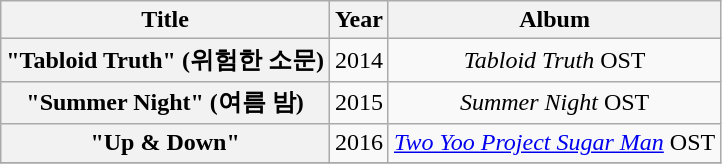<table class="wikitable plainrowheaders" style="text-align:center;">
<tr>
<th scope="col">Title</th>
<th scope="col">Year</th>
<th scope="col">Album</th>
</tr>
<tr>
<th scope="row">"Tabloid Truth" (위험한 소문)</th>
<td>2014</td>
<td><em>Tabloid Truth</em> OST</td>
</tr>
<tr>
<th scope="row">"Summer Night" (여름 밤)</th>
<td>2015</td>
<td><em>Summer Night</em> OST</td>
</tr>
<tr>
<th scope="row">"Up & Down"</th>
<td>2016</td>
<td><em><a href='#'>Two Yoo Project Sugar Man</a></em> OST</td>
</tr>
<tr>
</tr>
</table>
